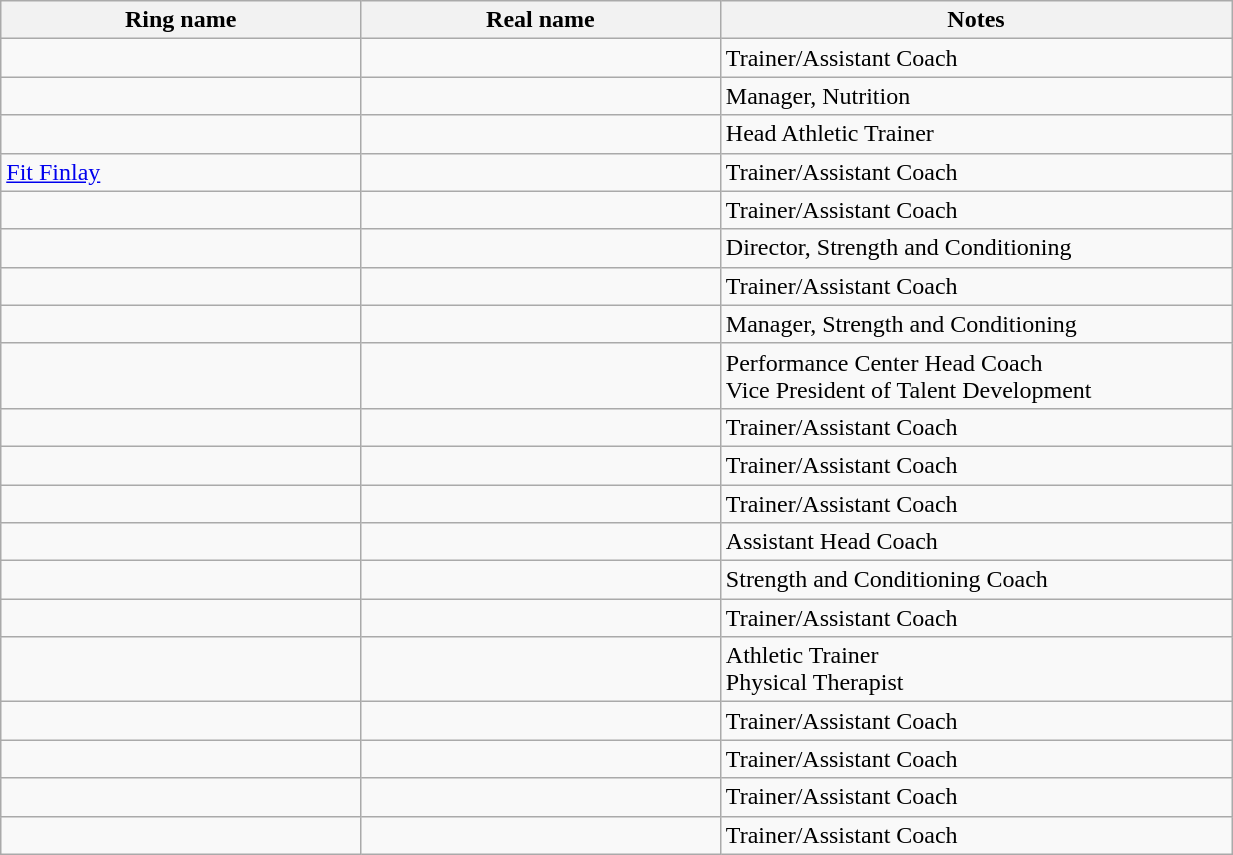<table class="wikitable sortable" style="width:65%;">
<tr>
<th width=19%>Ring name</th>
<th width=19%>Real name</th>
<th width=27%>Notes</th>
</tr>
<tr>
<td></td>
<td></td>
<td>Trainer/Assistant Coach</td>
</tr>
<tr>
<td></td>
<td></td>
<td>Manager, Nutrition</td>
</tr>
<tr>
<td></td>
<td></td>
<td>Head Athletic Trainer</td>
</tr>
<tr>
<td><a href='#'>Fit Finlay</a></td>
<td></td>
<td>Trainer/Assistant Coach</td>
</tr>
<tr>
<td></td>
<td></td>
<td>Trainer/Assistant Coach</td>
</tr>
<tr>
<td></td>
<td></td>
<td>Director, Strength and Conditioning</td>
</tr>
<tr>
<td></td>
<td></td>
<td>Trainer/Assistant Coach</td>
</tr>
<tr>
<td></td>
<td></td>
<td>Manager, Strength and Conditioning</td>
</tr>
<tr>
<td></td>
<td></td>
<td>Performance Center Head Coach<br>Vice President of Talent Development</td>
</tr>
<tr>
<td></td>
<td></td>
<td>Trainer/Assistant Coach</td>
</tr>
<tr>
<td></td>
<td></td>
<td>Trainer/Assistant Coach</td>
</tr>
<tr>
<td></td>
<td></td>
<td>Trainer/Assistant Coach</td>
</tr>
<tr>
<td></td>
<td></td>
<td>Assistant Head Coach</td>
</tr>
<tr>
<td></td>
<td></td>
<td>Strength and Conditioning Coach</td>
</tr>
<tr>
<td></td>
<td></td>
<td>Trainer/Assistant Coach</td>
</tr>
<tr>
<td></td>
<td></td>
<td>Athletic Trainer<br>Physical Therapist</td>
</tr>
<tr>
<td></td>
<td></td>
<td>Trainer/Assistant Coach</td>
</tr>
<tr>
<td></td>
<td></td>
<td>Trainer/Assistant Coach</td>
</tr>
<tr>
<td></td>
<td></td>
<td>Trainer/Assistant Coach</td>
</tr>
<tr>
<td></td>
<td></td>
<td>Trainer/Assistant Coach</td>
</tr>
</table>
